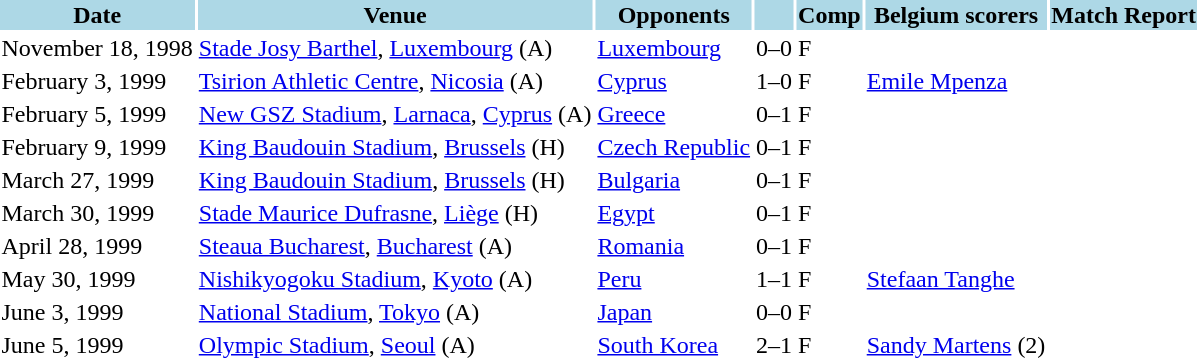<table>
<tr>
<th style="background: lightblue;">Date</th>
<th style="background: lightblue;">Venue</th>
<th style="background: lightblue;">Opponents</th>
<th style="background: lightblue;" align=center></th>
<th style="background: lightblue;" align=center>Comp</th>
<th style="background: lightblue;">Belgium scorers</th>
<th style="background: lightblue;">Match Report</th>
</tr>
<tr>
<td>November 18, 1998</td>
<td><a href='#'>Stade Josy Barthel</a>, <a href='#'>Luxembourg</a> (A)</td>
<td><a href='#'>Luxembourg</a></td>
<td>0–0</td>
<td>F</td>
<td></td>
<td></td>
</tr>
<tr>
<td>February 3, 1999</td>
<td><a href='#'>Tsirion Athletic Centre</a>, <a href='#'>Nicosia</a> (A)</td>
<td><a href='#'>Cyprus</a></td>
<td>1–0</td>
<td>F</td>
<td><a href='#'>Emile Mpenza</a></td>
<td></td>
</tr>
<tr>
<td>February 5, 1999</td>
<td><a href='#'>New GSZ Stadium</a>, <a href='#'>Larnaca</a>, <a href='#'>Cyprus</a> (A)</td>
<td><a href='#'>Greece</a></td>
<td>0–1</td>
<td>F</td>
<td></td>
<td></td>
</tr>
<tr>
<td>February 9, 1999</td>
<td><a href='#'>King Baudouin Stadium</a>, <a href='#'>Brussels</a> (H)</td>
<td><a href='#'>Czech Republic</a></td>
<td>0–1</td>
<td>F</td>
<td></td>
<td></td>
</tr>
<tr>
<td>March 27, 1999</td>
<td><a href='#'>King Baudouin Stadium</a>, <a href='#'>Brussels</a> (H)</td>
<td><a href='#'>Bulgaria</a></td>
<td>0–1</td>
<td>F</td>
<td></td>
<td></td>
</tr>
<tr>
<td>March 30, 1999</td>
<td><a href='#'>Stade Maurice Dufrasne</a>, <a href='#'>Liège</a> (H)</td>
<td><a href='#'>Egypt</a></td>
<td>0–1</td>
<td>F</td>
<td></td>
<td></td>
</tr>
<tr>
<td>April 28, 1999</td>
<td><a href='#'>Steaua Bucharest</a>, <a href='#'>Bucharest</a> (A)</td>
<td><a href='#'>Romania</a></td>
<td>0–1</td>
<td>F</td>
<td></td>
<td></td>
</tr>
<tr>
<td>May 30, 1999</td>
<td><a href='#'>Nishikyogoku Stadium</a>, <a href='#'>Kyoto</a> (A)</td>
<td><a href='#'>Peru</a></td>
<td>1–1</td>
<td>F</td>
<td><a href='#'>Stefaan Tanghe</a></td>
<td></td>
</tr>
<tr>
<td>June 3, 1999</td>
<td><a href='#'>National Stadium</a>, <a href='#'>Tokyo</a> (A)</td>
<td><a href='#'>Japan</a></td>
<td>0–0</td>
<td>F</td>
<td></td>
<td></td>
</tr>
<tr>
<td>June 5, 1999</td>
<td><a href='#'>Olympic Stadium</a>, <a href='#'>Seoul</a> (A)</td>
<td><a href='#'>South Korea</a></td>
<td>2–1</td>
<td>F</td>
<td><a href='#'>Sandy Martens</a> (2)</td>
<td></td>
</tr>
</table>
